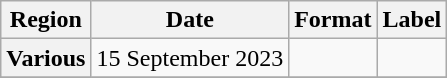<table class="wikitable plainrowheaders">
<tr>
<th scope="col">Region</th>
<th scope="col">Date</th>
<th scope="col">Format</th>
<th scope="col">Label</th>
</tr>
<tr>
<th scope="row">Various</th>
<td>15 September 2023</td>
<td></td>
<td></td>
</tr>
<tr>
</tr>
</table>
